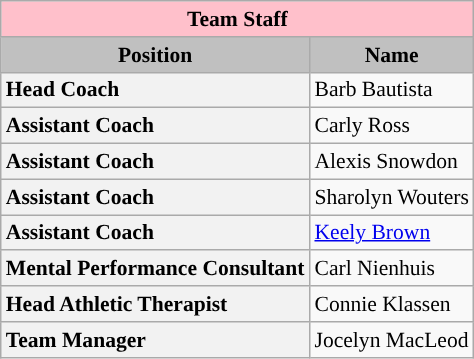<table class="wikitable" style="text-align:left; font-size:90%;">
<tr>
<th style=background:pink colspan=3>Team Staff</th>
</tr>
<tr>
<th style="background:silver;">Position</th>
<th style="background:silver;">Name</th>
</tr>
<tr>
<th style="text-align:left;">Head Coach</th>
<td>Barb Bautista</td>
</tr>
<tr>
<th style="text-align:left;">Assistant Coach</th>
<td>Carly Ross</td>
</tr>
<tr>
<th style="text-align:left;">Assistant Coach</th>
<td>Alexis Snowdon</td>
</tr>
<tr>
<th style="text-align:left;">Assistant Coach</th>
<td>Sharolyn Wouters</td>
</tr>
<tr>
<th style="text-align:left;">Assistant Coach</th>
<td><a href='#'>Keely Brown</a></td>
</tr>
<tr>
<th style="text-align:left;">Mental Performance Consultant</th>
<td>Carl Nienhuis</td>
</tr>
<tr>
<th style="text-align:left;">Head Athletic Therapist</th>
<td>Connie Klassen</td>
</tr>
<tr>
<th style="text-align:left;">Team Manager</th>
<td>Jocelyn MacLeod</td>
</tr>
</table>
